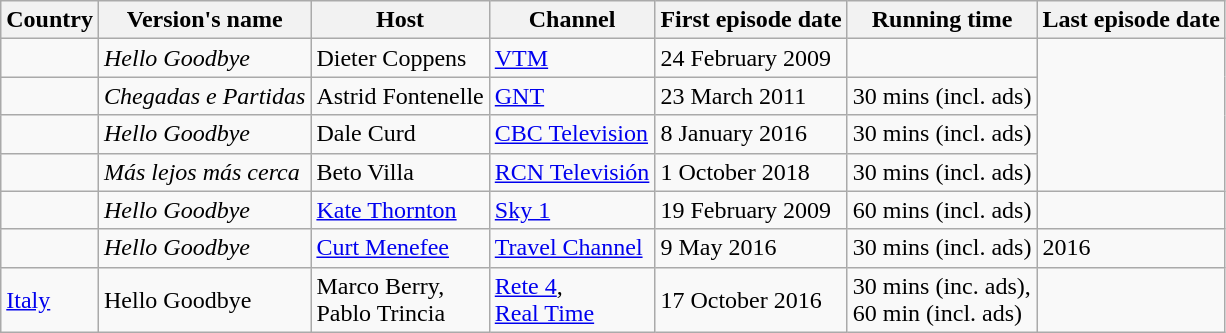<table class="wikitable">
<tr>
<th>Country</th>
<th>Version's name</th>
<th>Host</th>
<th>Channel</th>
<th>First episode date</th>
<th>Running time</th>
<th>Last episode date</th>
</tr>
<tr>
<td></td>
<td><em>Hello Goodbye</em></td>
<td>Dieter Coppens</td>
<td><a href='#'>VTM</a></td>
<td>24 February 2009</td>
<td></td>
</tr>
<tr>
<td></td>
<td><em>Chegadas e Partidas</em></td>
<td>Astrid Fontenelle</td>
<td><a href='#'>GNT</a></td>
<td>23 March 2011</td>
<td>30 mins (incl. ads)</td>
</tr>
<tr>
<td></td>
<td><em>Hello Goodbye</em></td>
<td>Dale Curd</td>
<td><a href='#'>CBC Television</a></td>
<td>8 January 2016</td>
<td>30 mins (incl. ads)</td>
</tr>
<tr>
<td></td>
<td><em>Más lejos más cerca</em></td>
<td>Beto Villa</td>
<td><a href='#'>RCN Televisión</a></td>
<td>1 October 2018</td>
<td>30 mins (incl. ads)</td>
</tr>
<tr>
<td></td>
<td><em>Hello Goodbye</em></td>
<td><a href='#'>Kate Thornton</a></td>
<td><a href='#'>Sky 1</a></td>
<td>19 February 2009</td>
<td>60 mins (incl. ads)</td>
<td></td>
</tr>
<tr>
<td></td>
<td><em>Hello Goodbye</em></td>
<td><a href='#'>Curt Menefee</a></td>
<td><a href='#'>Travel Channel</a></td>
<td>9 May 2016</td>
<td>30 mins (incl. ads)</td>
<td>2016</td>
</tr>
<tr>
<td> <a href='#'>Italy</a></td>
<td>Hello Goodbye</td>
<td>Marco Berry,<br>Pablo Trincia</td>
<td><a href='#'>Rete 4</a>,<br><a href='#'>Real Time</a></td>
<td>17 October 2016</td>
<td>30 mins (inc. ads),<br>60 min (incl. ads)</td>
<td></td>
</tr>
</table>
